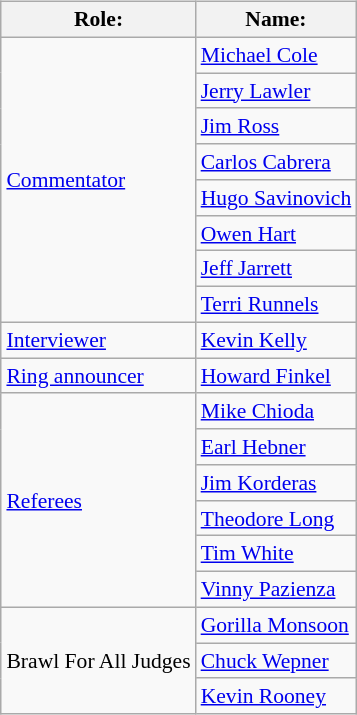<table class=wikitable style="font-size:90%; margin: 0.5em 0 0.5em 1em; float: right; clear: right;">
<tr>
<th>Role:</th>
<th>Name:</th>
</tr>
<tr>
<td rowspan=8><a href='#'>Commentator</a></td>
<td><a href='#'>Michael Cole</a> </td>
</tr>
<tr>
<td><a href='#'>Jerry Lawler</a></td>
</tr>
<tr>
<td><a href='#'>Jim Ross</a> </td>
</tr>
<tr>
<td><a href='#'>Carlos Cabrera</a> </td>
</tr>
<tr>
<td><a href='#'>Hugo Savinovich</a> </td>
</tr>
<tr>
<td><a href='#'>Owen Hart</a> </td>
</tr>
<tr>
<td><a href='#'>Jeff Jarrett</a> </td>
</tr>
<tr>
<td><a href='#'>Terri Runnels</a> </td>
</tr>
<tr>
<td><a href='#'>Interviewer</a></td>
<td><a href='#'>Kevin Kelly</a> </td>
</tr>
<tr>
<td><a href='#'>Ring announcer</a></td>
<td><a href='#'>Howard Finkel</a></td>
</tr>
<tr>
<td rowspan=6><a href='#'>Referees</a></td>
<td><a href='#'>Mike Chioda</a></td>
</tr>
<tr>
<td><a href='#'>Earl Hebner</a></td>
</tr>
<tr>
<td><a href='#'>Jim Korderas</a></td>
</tr>
<tr>
<td><a href='#'>Theodore Long</a></td>
</tr>
<tr>
<td><a href='#'>Tim White</a></td>
</tr>
<tr>
<td><a href='#'>Vinny Pazienza</a><br></td>
</tr>
<tr>
<td rowspan=3>Brawl For All Judges</td>
<td><a href='#'>Gorilla Monsoon</a></td>
</tr>
<tr>
<td><a href='#'>Chuck Wepner</a></td>
</tr>
<tr>
<td><a href='#'>Kevin Rooney</a></td>
</tr>
</table>
